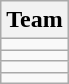<table class="wikitable">
<tr>
<th>Team</th>
</tr>
<tr>
<td></td>
</tr>
<tr>
<td></td>
</tr>
<tr>
<td></td>
</tr>
<tr>
<td></td>
</tr>
</table>
